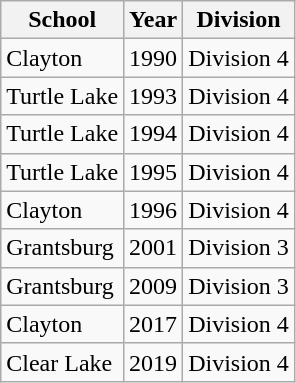<table class="wikitable">
<tr>
<th>School</th>
<th>Year</th>
<th>Division</th>
</tr>
<tr>
<td>Clayton</td>
<td>1990</td>
<td>Division 4</td>
</tr>
<tr>
<td>Turtle Lake</td>
<td>1993</td>
<td>Division 4</td>
</tr>
<tr>
<td>Turtle Lake</td>
<td>1994</td>
<td>Division 4</td>
</tr>
<tr>
<td>Turtle Lake</td>
<td>1995</td>
<td>Division 4</td>
</tr>
<tr>
<td>Clayton</td>
<td>1996</td>
<td>Division 4</td>
</tr>
<tr>
<td>Grantsburg</td>
<td>2001</td>
<td>Division 3</td>
</tr>
<tr>
<td>Grantsburg</td>
<td>2009</td>
<td>Division 3</td>
</tr>
<tr>
<td>Clayton</td>
<td>2017</td>
<td>Division 4</td>
</tr>
<tr>
<td>Clear Lake</td>
<td>2019</td>
<td>Division 4</td>
</tr>
</table>
